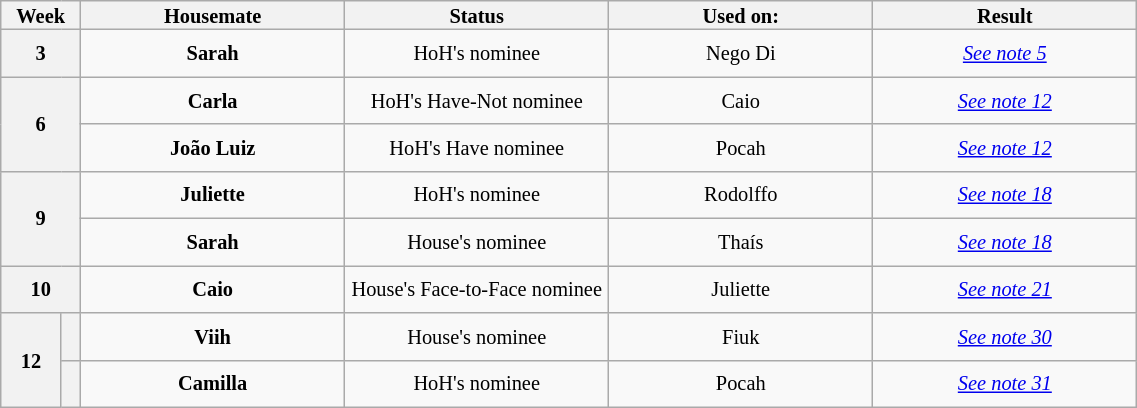<table class="wikitable" style="width:60%; text-align:center; font-size:85%; line-height:13px;">
<tr>
<th width="03.00%" colspan=2>Week</th>
<th width="14.25%">Housemate</th>
<th width="14.25%">Status</th>
<th width="14.25%">Used on:</th>
<th width="14.25%">Result</th>
</tr>
<tr>
<th colspan=2 style="height:25px">3</th>
<td><strong>Sarah</strong></td>
<td>HoH's nominee</td>
<td>Nego Di</td>
<td><em><a href='#'>See note 5</a></em></td>
</tr>
<tr>
<th colspan=2 rowspan=2 style="height:25px">6</th>
<td style="height:25px"><strong>Carla</strong></td>
<td>HoH's Have-Not nominee</td>
<td>Caio</td>
<td><em><a href='#'>See note 12</a></em></td>
</tr>
<tr>
<td style="height:25px"><strong>João Luiz</strong></td>
<td>HoH's Have nominee</td>
<td>Pocah</td>
<td><em><a href='#'>See note 12</a></em></td>
</tr>
<tr>
<th colspan=2 rowspan=2 style="height:25px">9</th>
<td style="height:25px"><strong>Juliette</strong></td>
<td>HoH's nominee</td>
<td>Rodolffo</td>
<td><em><a href='#'>See note 18</a></em></td>
</tr>
<tr>
<td style="height:25px"><strong>Sarah</strong></td>
<td>House's nominee</td>
<td>Thaís</td>
<td><em><a href='#'>See note 18</a></em></td>
</tr>
<tr>
<th colspan=2 style="height:25px">10</th>
<td style="height:25px"><strong>Caio</strong></td>
<td>House's Face-to-Face nominee</td>
<td>Juliette</td>
<td><em><a href='#'>See note 21</a></em></td>
</tr>
<tr>
<th rowspan=2 style="height:25px">12</th>
<th style="height:25px"></th>
<td style="height:25px"><strong>Viih</strong></td>
<td>House's nominee</td>
<td>Fiuk</td>
<td><em><a href='#'>See note 30</a></em></td>
</tr>
<tr>
<th style="height:25px"></th>
<td style="height:25px"><strong>Camilla</strong></td>
<td>HoH's nominee</td>
<td>Pocah</td>
<td><em><a href='#'>See note 31</a></em></td>
</tr>
</table>
